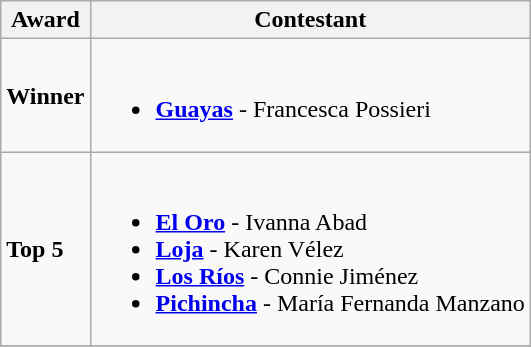<table class="wikitable">
<tr>
<th>Award</th>
<th>Contestant</th>
</tr>
<tr>
<td><strong>Winner</strong></td>
<td><br><ul><li><strong> <a href='#'>Guayas</a></strong> - Francesca Possieri</li></ul></td>
</tr>
<tr>
<td><strong>Top 5</strong></td>
<td><br><ul><li><strong> <a href='#'>El Oro</a></strong> - Ivanna Abad</li><li><strong> <a href='#'>Loja</a></strong> - Karen Vélez</li><li><strong> <a href='#'>Los Ríos</a></strong> - Connie Jiménez</li><li><strong> <a href='#'>Pichincha</a></strong> - María Fernanda Manzano</li></ul></td>
</tr>
<tr>
</tr>
</table>
